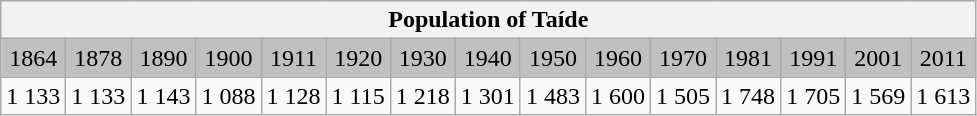<table class="wikitable">
<tr>
<th colspan="15">Population of Taíde </th>
</tr>
<tr bgcolor="#C0C0C0">
<td align="center">1864</td>
<td align="center">1878</td>
<td align="center">1890</td>
<td align="center">1900</td>
<td align="center">1911</td>
<td align="center">1920</td>
<td align="center">1930</td>
<td align="center">1940</td>
<td align="center">1950</td>
<td align="center">1960</td>
<td align="center">1970</td>
<td align="center">1981</td>
<td align="center">1991</td>
<td align="center">2001</td>
<td align="center">2011</td>
</tr>
<tr>
<td align="center">1 133</td>
<td align="center">1 133</td>
<td align="center">1 143</td>
<td align="center">1 088</td>
<td align="center">1 128</td>
<td align="center">1 115</td>
<td align="center">1 218</td>
<td align="center">1 301</td>
<td align="center">1 483</td>
<td align="center">1 600</td>
<td align="center">1 505</td>
<td align="center">1 748</td>
<td align="center">1 705</td>
<td align="center">1 569</td>
<td align="center">1 613</td>
</tr>
</table>
